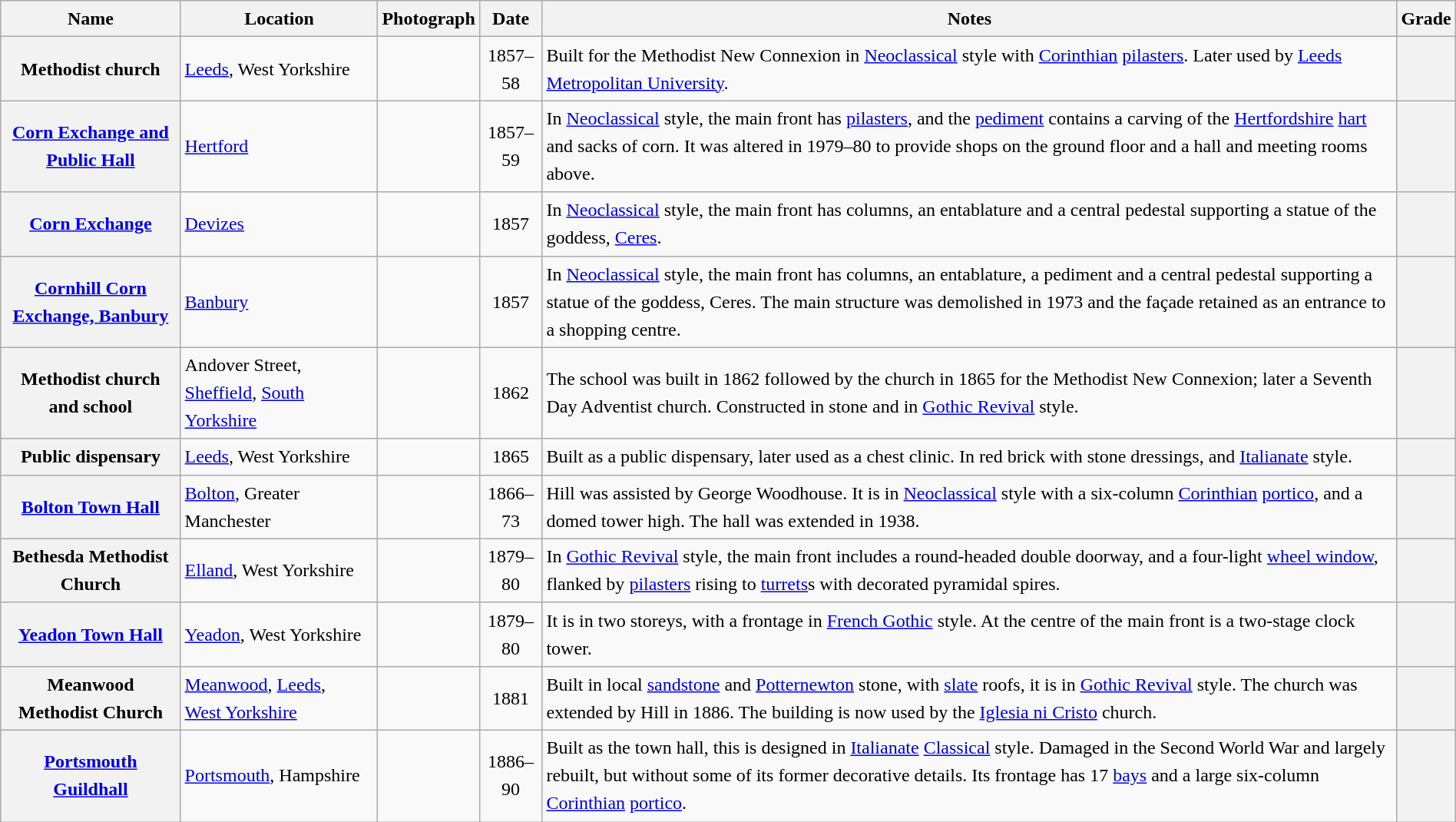<table class="wikitable sortable plainrowheaders" style="width:100%;border:0px;text-align:left;line-height:150%;">
<tr>
<th style="col" style="width:120px">Name</th>
<th style="col" style="width:150px">Location</th>
<th style="col" style="width:100px" class="unsortable">Photograph</th>
<th style="col" style="width:80px">Date</th>
<th scope="col" class="unsortable">Notes</th>
<th style="col" style="width:24px">Grade</th>
</tr>
<tr>
<th scope="row">Methodist church</th>
<td><a href='#'>Leeds</a>, West Yorkshire<br><small></small></td>
<td></td>
<td align="center">1857–58</td>
<td>Built for the Methodist New Connexion in <a href='#'>Neoclassical</a> style with <a href='#'>Corinthian</a> <a href='#'>pilasters</a>.  Later used by <a href='#'>Leeds Metropolitan University</a>.</td>
<th></th>
</tr>
<tr>
<th scope="row"><a href='#'>Corn Exchange and Public Hall</a></th>
<td><a href='#'>Hertford</a><br><small></small></td>
<td></td>
<td align="center">1857–59</td>
<td>In <a href='#'>Neoclassical</a> style, the main front has <a href='#'>pilasters</a>, and the <a href='#'>pediment</a> contains a carving of the <a href='#'>Hertfordshire</a> <a href='#'>hart</a> and sacks of corn.  It was altered in 1979–80 to provide shops on the ground floor and a hall and meeting rooms above.</td>
<th></th>
</tr>
<tr>
<th scope="row"><a href='#'>Corn Exchange</a></th>
<td><a href='#'>Devizes</a><br><small></small></td>
<td></td>
<td align="center">1857</td>
<td>In <a href='#'>Neoclassical</a> style, the main front has columns, an entablature and a central pedestal supporting a statue of the goddess, <a href='#'>Ceres</a>.</td>
<th></th>
</tr>
<tr>
<th scope="row"><a href='#'>Cornhill Corn Exchange, Banbury</a></th>
<td><a href='#'>Banbury</a><br><small></small></td>
<td></td>
<td align="center">1857</td>
<td>In <a href='#'>Neoclassical</a> style, the main front has columns, an entablature, a pediment and a central pedestal supporting a statue of the goddess, Ceres. The main structure was demolished in 1973 and the façade retained as an entrance to a shopping centre.</td>
<th></th>
</tr>
<tr>
<th scope="row">Methodist church and school</th>
<td>Andover Street, <a href='#'>Sheffield</a>, <a href='#'>South Yorkshire</a><br><small></small></td>
<td></td>
<td align="center">1862</td>
<td>The school was built in 1862 followed by the church in 1865 for the Methodist New Connexion; later a Seventh Day Adventist church.  Constructed in stone and in <a href='#'>Gothic Revival</a> style.</td>
<th></th>
</tr>
<tr>
<th scope="row">Public dispensary</th>
<td><a href='#'>Leeds</a>, West Yorkshire<br><small></small></td>
<td></td>
<td align="center">1865</td>
<td>Built as a public dispensary, later used as a chest clinic.  In red brick with stone dressings, and <a href='#'>Italianate</a> style.</td>
<th></th>
</tr>
<tr>
<th scope="row"><a href='#'>Bolton Town Hall</a></th>
<td><a href='#'>Bolton</a>, Greater Manchester<br><small></small></td>
<td></td>
<td align="center">1866–73</td>
<td>Hill was assisted by George Woodhouse.  It is in <a href='#'>Neoclassical</a> style with a six-column <a href='#'>Corinthian</a> <a href='#'>portico</a>, and a domed tower  high.  The hall was extended in 1938.</td>
<th></th>
</tr>
<tr>
<th scope="row">Bethesda Methodist Church</th>
<td><a href='#'>Elland</a>, West Yorkshire<br><small></small></td>
<td></td>
<td align="center">1879–80</td>
<td>In <a href='#'>Gothic Revival</a> style, the main front includes a round-headed double doorway, and a four-light <a href='#'>wheel window</a>, flanked by <a href='#'>pilasters</a> rising to <a href='#'>turrets</a>s with decorated pyramidal spires.</td>
<th></th>
</tr>
<tr>
<th scope="row"><a href='#'>Yeadon Town Hall</a></th>
<td><a href='#'>Yeadon</a>, West Yorkshire<br><small></small></td>
<td></td>
<td align="center">1879–80</td>
<td>It is in two storeys, with a frontage in <a href='#'>French Gothic</a> style.  At the centre of the main front is a two-stage clock tower.</td>
<th></th>
</tr>
<tr>
<th scope="row">Meanwood Methodist Church</th>
<td><a href='#'>Meanwood</a>, <a href='#'>Leeds</a>,<br><a href='#'>West Yorkshire</a><br><small></small></td>
<td></td>
<td align="center">1881</td>
<td>Built in local <a href='#'>sandstone</a> and <a href='#'>Potternewton</a> stone, with <a href='#'>slate</a> roofs, it is in <a href='#'>Gothic Revival</a> style. The church was extended by Hill in 1886. The building is now used by the <a href='#'>Iglesia ni Cristo</a> church.</td>
<th></th>
</tr>
<tr>
<th scope="row"><a href='#'>Portsmouth Guildhall</a></th>
<td><a href='#'>Portsmouth</a>, Hampshire<br><small></small></td>
<td></td>
<td align="center">1886–90</td>
<td>Built as the town hall, this is designed in <a href='#'>Italianate</a> <a href='#'>Classical</a> style. Damaged in the Second World War and largely rebuilt, but without some of its former decorative details. Its frontage has 17 <a href='#'>bays</a> and a large six-column <a href='#'>Corinthian</a> <a href='#'>portico</a>.</td>
<th></th>
</tr>
<tr>
</tr>
</table>
